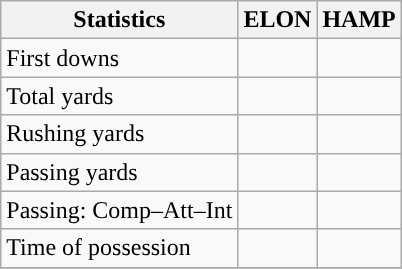<table class="wikitable" style="float: left;">
<tr>
<th>Statistics</th>
<th>ELON</th>
<th>HAMP</th>
</tr>
<tr>
<td>First downs</td>
<td></td>
<td></td>
</tr>
<tr>
<td>Total yards</td>
<td></td>
<td></td>
</tr>
<tr>
<td>Rushing yards</td>
<td></td>
<td></td>
</tr>
<tr>
<td>Passing yards</td>
<td></td>
<td></td>
</tr>
<tr>
<td>Passing: Comp–Att–Int</td>
<td></td>
<td></td>
</tr>
<tr>
<td>Time of possession</td>
<td></td>
<td></td>
</tr>
<tr>
</tr>
</table>
